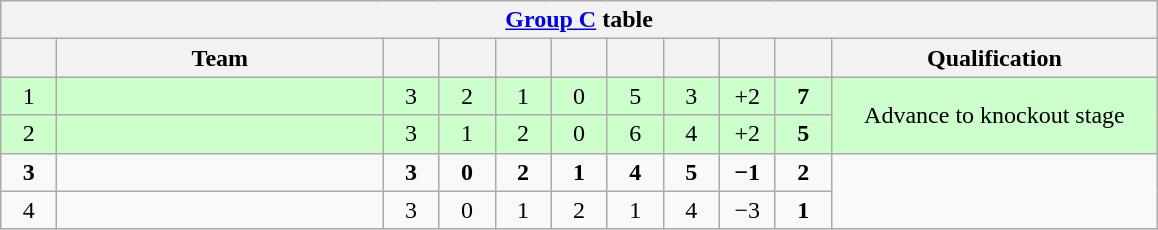<table class="wikitable" style="text-align:center">
<tr>
<th colspan="11"><a href='#'>Group C</a> table</th>
</tr>
<tr>
<th width="30"></th>
<th width="210">Team</th>
<th width="30"></th>
<th width="30"></th>
<th width="30"></th>
<th width="30"></th>
<th width="30"></th>
<th width="30"></th>
<th width="30"></th>
<th width="30"></th>
<th width="210">Qualification</th>
</tr>
<tr bgcolor="#ccffcc">
<td>1</td>
<td align="left"></td>
<td>3</td>
<td>2</td>
<td>1</td>
<td>0</td>
<td>5</td>
<td>3</td>
<td>+2</td>
<td><strong>7</strong></td>
<td rowspan="2">Advance to knockout stage</td>
</tr>
<tr bgcolor="#ccffcc">
<td>2</td>
<td align="left"></td>
<td>3</td>
<td>1</td>
<td>2</td>
<td>0</td>
<td>6</td>
<td>4</td>
<td>+2</td>
<td><strong>5</strong></td>
</tr>
<tr>
<td><strong>3</strong></td>
<td align="left"><strong></strong></td>
<td><strong>3</strong></td>
<td><strong>0</strong></td>
<td><strong>2</strong></td>
<td><strong>1</strong></td>
<td><strong>4</strong></td>
<td><strong>5</strong></td>
<td><strong>−1</strong></td>
<td><strong>2</strong></td>
<td rowspan="2"></td>
</tr>
<tr>
<td>4</td>
<td align="left"></td>
<td>3</td>
<td>0</td>
<td>1</td>
<td>2</td>
<td>1</td>
<td>4</td>
<td>−3</td>
<td><strong>1</strong></td>
</tr>
</table>
